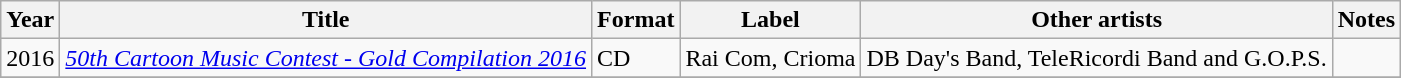<table class=wikitable>
<tr>
<th>Year</th>
<th>Title</th>
<th>Format</th>
<th>Label</th>
<th>Other artists</th>
<th>Notes</th>
</tr>
<tr>
<td>2016</td>
<td><em><a href='#'>50th Cartoon Music Contest - Gold Compilation 2016</a></em></td>
<td>CD</td>
<td>Rai Com, Crioma</td>
<td>DB Day's Band, TeleRicordi Band and G.O.P.S.</td>
<td></td>
</tr>
<tr>
</tr>
</table>
